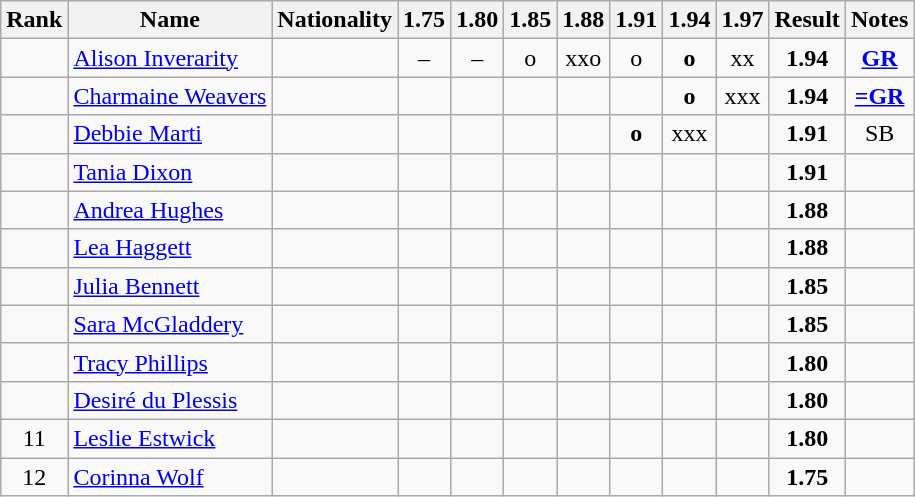<table class="wikitable sortable" style=" text-align:center">
<tr>
<th>Rank</th>
<th>Name</th>
<th>Nationality</th>
<th>1.75</th>
<th>1.80</th>
<th>1.85</th>
<th>1.88</th>
<th>1.91</th>
<th>1.94</th>
<th>1.97</th>
<th>Result</th>
<th>Notes</th>
</tr>
<tr>
<td></td>
<td align=left><a href='#'>Alison Inverarity</a></td>
<td align=left></td>
<td>–</td>
<td>–</td>
<td>o</td>
<td>xxo</td>
<td>o</td>
<td><strong>o</strong></td>
<td>xx</td>
<td><strong>1.94</strong></td>
<td><strong><a href='#'>GR</a></strong></td>
</tr>
<tr>
<td></td>
<td align=left><a href='#'>Charmaine Weavers</a></td>
<td align=left></td>
<td></td>
<td></td>
<td></td>
<td></td>
<td></td>
<td><strong>o</strong></td>
<td>xxx</td>
<td><strong>1.94</strong></td>
<td><strong><a href='#'>=GR</a></strong></td>
</tr>
<tr>
<td></td>
<td align=left><a href='#'>Debbie Marti</a></td>
<td align=left></td>
<td></td>
<td></td>
<td></td>
<td></td>
<td><strong>o</strong></td>
<td>xxx</td>
<td></td>
<td><strong>1.91</strong></td>
<td>SB</td>
</tr>
<tr>
<td></td>
<td align=left><a href='#'>Tania Dixon</a></td>
<td align=left></td>
<td></td>
<td></td>
<td></td>
<td></td>
<td></td>
<td></td>
<td></td>
<td><strong>1.91</strong></td>
<td></td>
</tr>
<tr>
<td></td>
<td align=left><a href='#'>Andrea Hughes</a></td>
<td align=left></td>
<td></td>
<td></td>
<td></td>
<td></td>
<td></td>
<td></td>
<td></td>
<td><strong>1.88</strong></td>
<td></td>
</tr>
<tr>
<td></td>
<td align=left><a href='#'>Lea Haggett</a></td>
<td align=left></td>
<td></td>
<td></td>
<td></td>
<td></td>
<td></td>
<td></td>
<td></td>
<td><strong>1.88</strong></td>
<td></td>
</tr>
<tr>
<td></td>
<td align=left><a href='#'>Julia Bennett</a></td>
<td align=left></td>
<td></td>
<td></td>
<td></td>
<td></td>
<td></td>
<td></td>
<td></td>
<td><strong>1.85</strong></td>
<td></td>
</tr>
<tr>
<td></td>
<td align=left><a href='#'>Sara McGladdery</a></td>
<td align=left></td>
<td></td>
<td></td>
<td></td>
<td></td>
<td></td>
<td></td>
<td></td>
<td><strong>1.85</strong></td>
<td></td>
</tr>
<tr>
<td></td>
<td align=left><a href='#'>Tracy Phillips</a></td>
<td align=left></td>
<td></td>
<td></td>
<td></td>
<td></td>
<td></td>
<td></td>
<td></td>
<td><strong>1.80</strong></td>
<td></td>
</tr>
<tr>
<td></td>
<td align=left><a href='#'>Desiré du Plessis</a></td>
<td align=left></td>
<td></td>
<td></td>
<td></td>
<td></td>
<td></td>
<td></td>
<td></td>
<td><strong>1.80</strong></td>
<td></td>
</tr>
<tr>
<td>11</td>
<td align=left><a href='#'>Leslie Estwick</a></td>
<td align=left></td>
<td></td>
<td></td>
<td></td>
<td></td>
<td></td>
<td></td>
<td></td>
<td><strong>1.80</strong></td>
<td></td>
</tr>
<tr>
<td>12</td>
<td align=left><a href='#'>Corinna Wolf</a></td>
<td align=left></td>
<td></td>
<td></td>
<td></td>
<td></td>
<td></td>
<td></td>
<td></td>
<td><strong>1.75</strong></td>
<td></td>
</tr>
</table>
